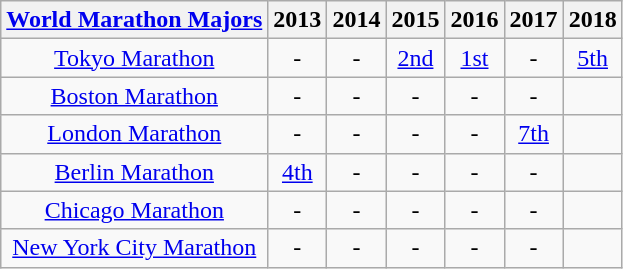<table class="wikitable" style="text-align:center;">
<tr>
<th><a href='#'>World Marathon Majors</a></th>
<th>2013</th>
<th>2014</th>
<th>2015</th>
<th>2016</th>
<th>2017</th>
<th>2018</th>
</tr>
<tr>
<td><a href='#'>Tokyo Marathon</a></td>
<td>-</td>
<td>-</td>
<td><a href='#'>2nd</a></td>
<td><a href='#'>1st</a></td>
<td>-</td>
<td><a href='#'>5th</a></td>
</tr>
<tr>
<td><a href='#'>Boston Marathon</a></td>
<td>-</td>
<td>-</td>
<td>-</td>
<td>-</td>
<td>-</td>
<td></td>
</tr>
<tr>
<td><a href='#'>London Marathon</a></td>
<td>-</td>
<td>-</td>
<td>-</td>
<td>-</td>
<td><a href='#'>7th</a></td>
<td></td>
</tr>
<tr>
<td><a href='#'>Berlin Marathon</a></td>
<td><a href='#'>4th</a></td>
<td>-</td>
<td>-</td>
<td>-</td>
<td>-</td>
<td></td>
</tr>
<tr>
<td><a href='#'>Chicago Marathon</a></td>
<td>-</td>
<td>-</td>
<td>-</td>
<td>-</td>
<td>-</td>
<td></td>
</tr>
<tr>
<td><a href='#'>New York City Marathon</a></td>
<td>-</td>
<td>-</td>
<td>-</td>
<td>-</td>
<td>-</td>
<td></td>
</tr>
</table>
